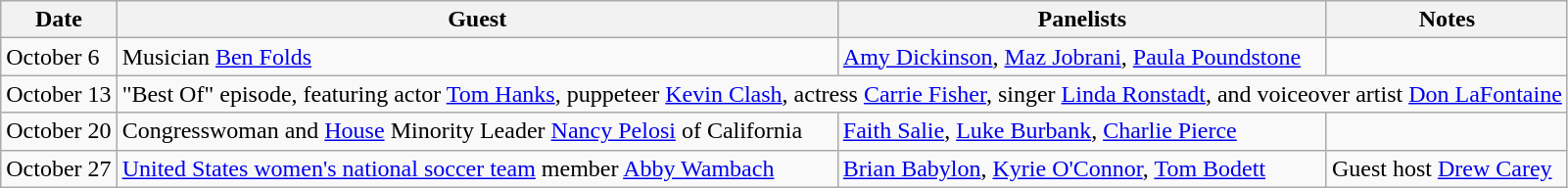<table class="wikitable">
<tr>
<th>Date</th>
<th>Guest</th>
<th>Panelists</th>
<th>Notes</th>
</tr>
<tr>
<td>October 6</td>
<td>Musician <a href='#'>Ben Folds</a></td>
<td><a href='#'>Amy Dickinson</a>, <a href='#'>Maz Jobrani</a>, <a href='#'>Paula Poundstone</a></td>
<td></td>
</tr>
<tr>
<td>October 13</td>
<td colspan="3">"Best Of" episode, featuring actor <a href='#'>Tom Hanks</a>, puppeteer <a href='#'>Kevin Clash</a>, actress <a href='#'>Carrie Fisher</a>, singer <a href='#'>Linda Ronstadt</a>, and voiceover artist <a href='#'>Don LaFontaine</a></td>
</tr>
<tr>
<td>October 20</td>
<td>Congresswoman and <a href='#'>House</a> Minority Leader <a href='#'>Nancy Pelosi</a> of California</td>
<td><a href='#'>Faith Salie</a>, <a href='#'>Luke Burbank</a>, <a href='#'>Charlie Pierce</a></td>
<td></td>
</tr>
<tr>
<td>October 27</td>
<td><a href='#'>United States women's national soccer team</a> member <a href='#'>Abby Wambach</a></td>
<td><a href='#'>Brian Babylon</a>, <a href='#'>Kyrie O'Connor</a>, <a href='#'>Tom Bodett</a></td>
<td>Guest host <a href='#'>Drew Carey</a></td>
</tr>
</table>
